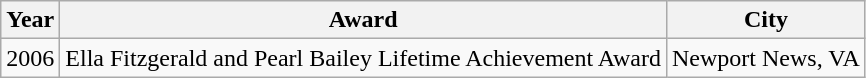<table class=wikitable>
<tr>
<th>Year</th>
<th>Award</th>
<th>City</th>
</tr>
<tr>
<td>2006</td>
<td>Ella Fitzgerald and Pearl Bailey Lifetime Achievement Award </td>
<td>Newport News, VA</td>
</tr>
</table>
